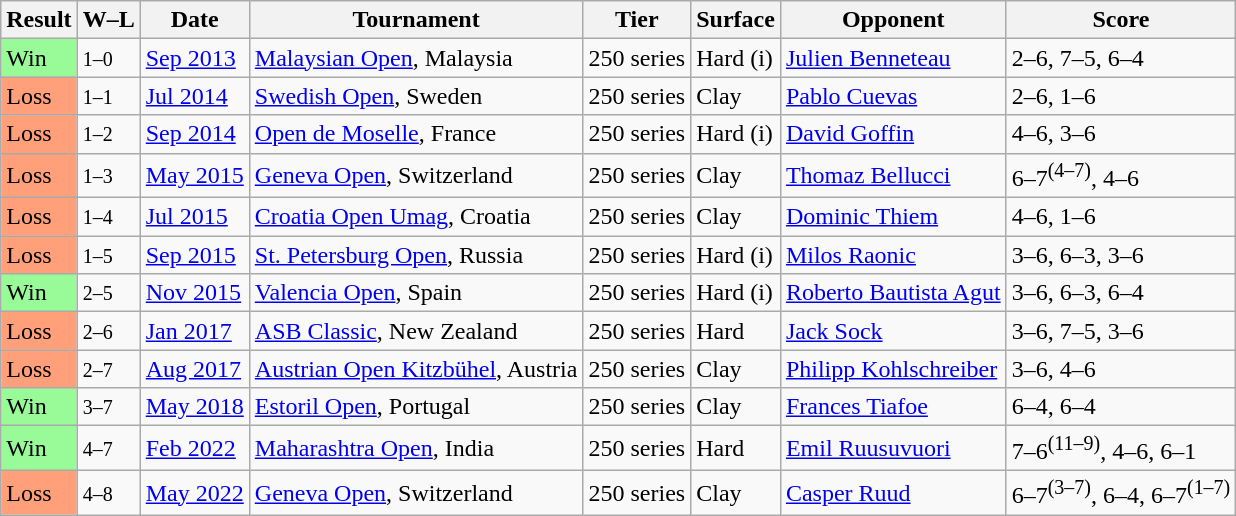<table class="sortable wikitable">
<tr>
<th>Result</th>
<th class="unsortable">W–L</th>
<th>Date</th>
<th>Tournament</th>
<th>Tier</th>
<th>Surface</th>
<th>Opponent</th>
<th class="unsortable">Score</th>
</tr>
<tr>
<td style="background:#98fb98;">Win</td>
<td><small>1–0</small></td>
<td><a href='#'>Sep 2013</a></td>
<td><a href='#'>Malaysian Open</a>, Malaysia</td>
<td>250 series</td>
<td>Hard (i)</td>
<td> <a href='#'>Julien Benneteau</a></td>
<td>2–6, 7–5, 6–4</td>
</tr>
<tr>
<td style="background:#ffa07a;">Loss</td>
<td><small>1–1</small></td>
<td><a href='#'>Jul 2014</a></td>
<td><a href='#'>Swedish Open</a>, Sweden</td>
<td>250 series</td>
<td>Clay</td>
<td> <a href='#'>Pablo Cuevas</a></td>
<td>2–6, 1–6</td>
</tr>
<tr>
<td style="background:#ffa07a;">Loss</td>
<td><small>1–2</small></td>
<td><a href='#'>Sep 2014</a></td>
<td><a href='#'>Open de Moselle</a>, France</td>
<td>250 series</td>
<td>Hard (i)</td>
<td> <a href='#'>David Goffin</a></td>
<td>4–6, 3–6</td>
</tr>
<tr>
<td style="background:#ffa07a;">Loss</td>
<td><small>1–3</small></td>
<td><a href='#'>May 2015</a></td>
<td><a href='#'>Geneva Open</a>, Switzerland</td>
<td>250 series</td>
<td>Clay</td>
<td> <a href='#'>Thomaz Bellucci</a></td>
<td>6–7<sup>(4–7)</sup>, 4–6</td>
</tr>
<tr>
<td style="background:#ffa07a;">Loss</td>
<td><small>1–4</small></td>
<td><a href='#'>Jul 2015</a></td>
<td><a href='#'>Croatia Open Umag</a>, Croatia</td>
<td>250 series</td>
<td>Clay</td>
<td> <a href='#'>Dominic Thiem</a></td>
<td>4–6, 1–6</td>
</tr>
<tr>
<td style="background:#ffa07a;">Loss</td>
<td><small>1–5</small></td>
<td><a href='#'>Sep 2015</a></td>
<td><a href='#'>St. Petersburg Open</a>, Russia</td>
<td>250 series</td>
<td>Hard (i)</td>
<td> <a href='#'>Milos Raonic</a></td>
<td>3–6, 6–3, 3–6</td>
</tr>
<tr>
<td style="background:#98fb98;">Win</td>
<td><small>2–5</small></td>
<td><a href='#'>Nov 2015</a></td>
<td><a href='#'>Valencia Open</a>, Spain</td>
<td>250 series</td>
<td>Hard (i)</td>
<td> <a href='#'>Roberto Bautista Agut</a></td>
<td>3–6, 6–3, 6–4</td>
</tr>
<tr>
<td style="background:#ffa07a;">Loss</td>
<td><small>2–6</small></td>
<td><a href='#'>Jan 2017</a></td>
<td><a href='#'>ASB Classic</a>, New Zealand</td>
<td>250 series</td>
<td>Hard</td>
<td> <a href='#'>Jack Sock</a></td>
<td>3–6, 7–5, 3–6</td>
</tr>
<tr>
<td style="background:#ffa07a;">Loss</td>
<td><small>2–7</small></td>
<td><a href='#'>Aug 2017</a></td>
<td><a href='#'>Austrian Open Kitzbühel</a>, Austria</td>
<td>250 series</td>
<td>Clay</td>
<td> <a href='#'>Philipp Kohlschreiber</a></td>
<td>3–6, 4–6</td>
</tr>
<tr>
<td style="background:#98fb98;">Win</td>
<td><small>3–7</small></td>
<td><a href='#'>May 2018</a></td>
<td><a href='#'>Estoril Open</a>, Portugal</td>
<td>250 series</td>
<td>Clay</td>
<td> <a href='#'>Frances Tiafoe</a></td>
<td>6–4, 6–4</td>
</tr>
<tr>
<td style="background:#98fb98;">Win</td>
<td><small>4–7</small></td>
<td><a href='#'>Feb 2022</a></td>
<td><a href='#'>Maharashtra Open</a>, India</td>
<td>250 series</td>
<td>Hard</td>
<td> <a href='#'>Emil Ruusuvuori</a></td>
<td>7–6<sup>(11–9)</sup>, 4–6, 6–1</td>
</tr>
<tr>
<td style="background:#ffa07a;">Loss</td>
<td><small>4–8</small></td>
<td><a href='#'>May 2022</a></td>
<td><a href='#'>Geneva Open</a>, Switzerland</td>
<td>250 series</td>
<td>Clay</td>
<td> <a href='#'>Casper Ruud</a></td>
<td>6–7<sup>(3–7)</sup>, 6–4, 6–7<sup>(1–7)</sup></td>
</tr>
</table>
